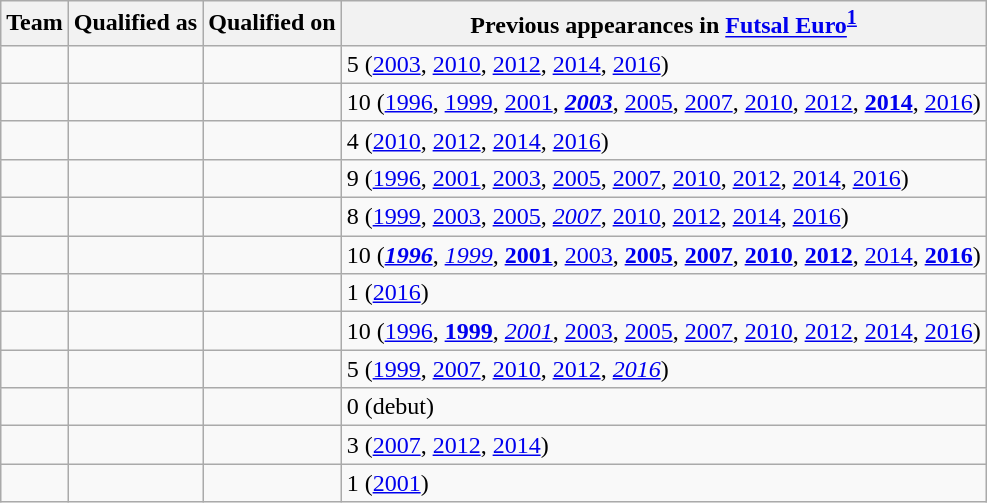<table class="wikitable sortable">
<tr>
<th>Team</th>
<th>Qualified as</th>
<th>Qualified on</th>
<th data-sort-type="number">Previous appearances in <a href='#'>Futsal Euro</a><sup><strong><a href='#'>1</a></strong></sup></th>
</tr>
<tr>
<td></td>
<td></td>
<td></td>
<td>5 (<a href='#'>2003</a>, <a href='#'>2010</a>, <a href='#'>2012</a>, <a href='#'>2014</a>, <a href='#'>2016</a>)</td>
</tr>
<tr>
<td></td>
<td></td>
<td></td>
<td>10 (<a href='#'>1996</a>, <a href='#'>1999</a>, <a href='#'>2001</a>, <strong><em><a href='#'>2003</a></em></strong>, <a href='#'>2005</a>, <a href='#'>2007</a>, <a href='#'>2010</a>, <a href='#'>2012</a>, <strong><a href='#'>2014</a></strong>, <a href='#'>2016</a>)</td>
</tr>
<tr>
<td></td>
<td></td>
<td></td>
<td>4 (<a href='#'>2010</a>, <a href='#'>2012</a>, <a href='#'>2014</a>, <a href='#'>2016</a>)</td>
</tr>
<tr>
<td></td>
<td></td>
<td></td>
<td>9 (<a href='#'>1996</a>, <a href='#'>2001</a>, <a href='#'>2003</a>, <a href='#'>2005</a>, <a href='#'>2007</a>, <a href='#'>2010</a>, <a href='#'>2012</a>, <a href='#'>2014</a>, <a href='#'>2016</a>)</td>
</tr>
<tr>
<td></td>
<td></td>
<td></td>
<td>8 (<a href='#'>1999</a>, <a href='#'>2003</a>, <a href='#'>2005</a>, <em><a href='#'>2007</a></em>, <a href='#'>2010</a>, <a href='#'>2012</a>, <a href='#'>2014</a>, <a href='#'>2016</a>)</td>
</tr>
<tr>
<td></td>
<td></td>
<td></td>
<td>10 (<strong><em><a href='#'>1996</a></em></strong>, <em><a href='#'>1999</a></em>, <strong><a href='#'>2001</a></strong>, <a href='#'>2003</a>, <strong><a href='#'>2005</a></strong>, <strong><a href='#'>2007</a></strong>, <strong><a href='#'>2010</a></strong>, <strong><a href='#'>2012</a></strong>, <a href='#'>2014</a>, <strong><a href='#'>2016</a></strong>)</td>
</tr>
<tr>
<td></td>
<td></td>
<td></td>
<td>1 (<a href='#'>2016</a>)</td>
</tr>
<tr>
<td></td>
<td></td>
<td></td>
<td>10 (<a href='#'>1996</a>, <strong><a href='#'>1999</a></strong>, <em><a href='#'>2001</a></em>, <a href='#'>2003</a>, <a href='#'>2005</a>, <a href='#'>2007</a>, <a href='#'>2010</a>, <a href='#'>2012</a>, <a href='#'>2014</a>, <a href='#'>2016</a>)</td>
</tr>
<tr>
<td></td>
<td></td>
<td></td>
<td>5 (<a href='#'>1999</a>, <a href='#'>2007</a>, <a href='#'>2010</a>, <a href='#'>2012</a>, <em><a href='#'>2016</a></em>)</td>
</tr>
<tr>
<td></td>
<td></td>
<td></td>
<td>0 (debut)</td>
</tr>
<tr>
<td></td>
<td></td>
<td></td>
<td>3 (<a href='#'>2007</a>, <a href='#'>2012</a>, <a href='#'>2014</a>)</td>
</tr>
<tr>
<td></td>
<td></td>
<td></td>
<td>1 (<a href='#'>2001</a>)</td>
</tr>
</table>
